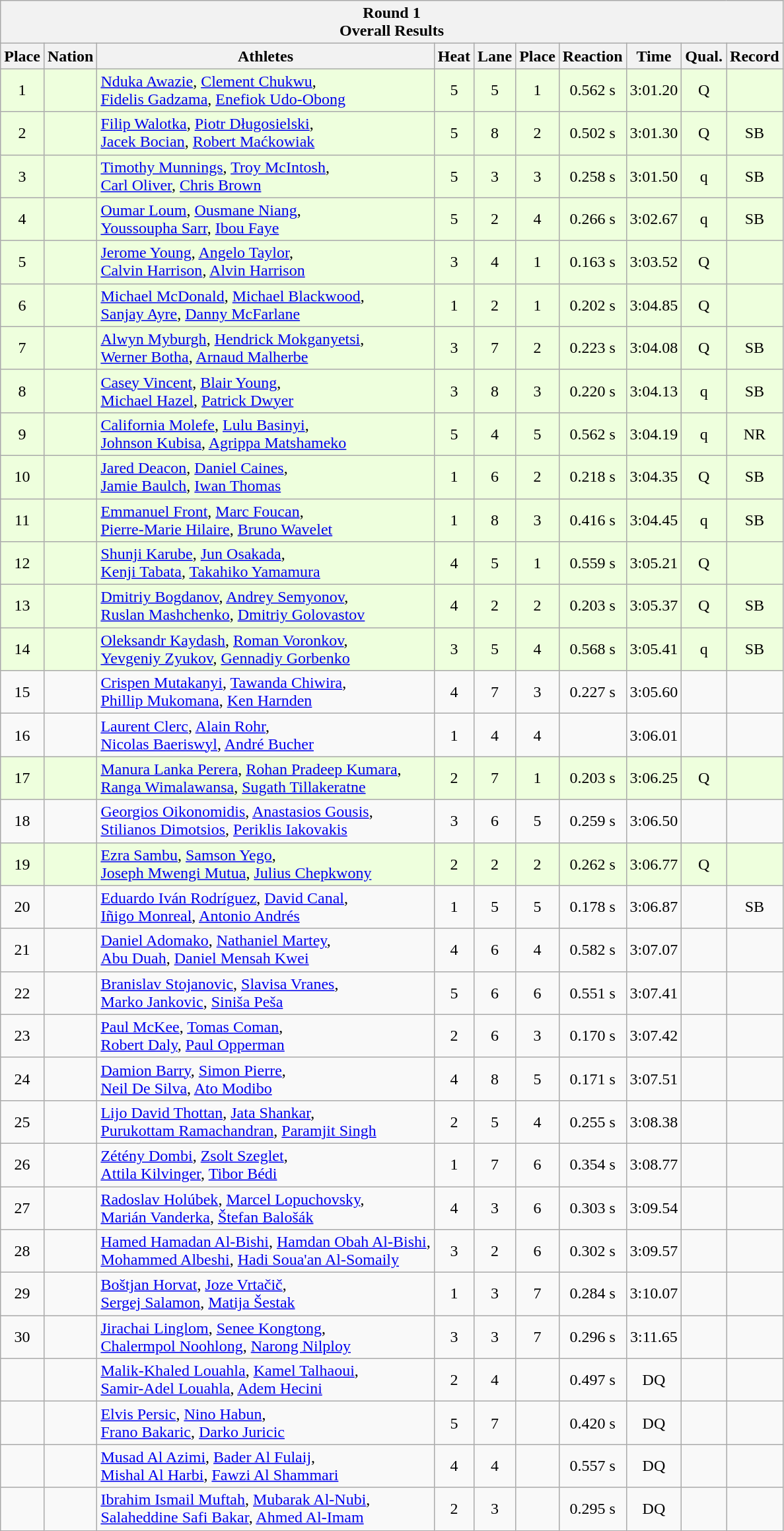<table class="wikitable sortable">
<tr>
<th colspan=10>Round 1 <br> Overall Results</th>
</tr>
<tr>
<th>Place</th>
<th>Nation</th>
<th>Athletes</th>
<th>Heat</th>
<th>Lane</th>
<th>Place</th>
<th>Reaction</th>
<th>Time</th>
<th>Qual.</th>
<th>Record</th>
</tr>
<tr bgcolor = "eeffdd">
<td align="center">1</td>
<td align="left"></td>
<td align="left"><a href='#'>Nduka Awazie</a>, <a href='#'>Clement Chukwu</a>, <br> <a href='#'>Fidelis Gadzama</a>, <a href='#'>Enefiok Udo-Obong</a></td>
<td align="center">5</td>
<td align="center">5</td>
<td align="center">1</td>
<td align="center">0.562 s</td>
<td align="center">3:01.20</td>
<td align="center">Q</td>
<td align="center"></td>
</tr>
<tr bgcolor = "eeffdd">
<td align="center">2</td>
<td align="left"></td>
<td align="left"><a href='#'>Filip Walotka</a>, <a href='#'>Piotr Długosielski</a>, <br> <a href='#'>Jacek Bocian</a>, <a href='#'>Robert Maćkowiak</a></td>
<td align="center">5</td>
<td align="center">8</td>
<td align="center">2</td>
<td align="center">0.502 s</td>
<td align="center">3:01.30</td>
<td align="center">Q</td>
<td align="center">SB</td>
</tr>
<tr bgcolor = "eeffdd">
<td align="center">3</td>
<td align="left"></td>
<td align="left"><a href='#'>Timothy Munnings</a>, <a href='#'>Troy McIntosh</a>, <br><a href='#'>Carl Oliver</a>, <a href='#'>Chris Brown</a></td>
<td align="center">5</td>
<td align="center">3</td>
<td align="center">3</td>
<td align="center">0.258 s</td>
<td align="center">3:01.50</td>
<td align="center">q</td>
<td align="center">SB</td>
</tr>
<tr bgcolor = "eeffdd">
<td align="center">4</td>
<td align="left"></td>
<td align="left"><a href='#'>Oumar Loum</a>, <a href='#'>Ousmane Niang</a>, <br> <a href='#'>Youssoupha Sarr</a>, <a href='#'>Ibou Faye</a></td>
<td align="center">5</td>
<td align="center">2</td>
<td align="center">4</td>
<td align="center">0.266 s</td>
<td align="center">3:02.67</td>
<td align="center">q</td>
<td align="center">SB</td>
</tr>
<tr bgcolor = "eeffdd">
<td align="center">5</td>
<td align="left"></td>
<td align="left"><a href='#'>Jerome Young</a>, <a href='#'>Angelo Taylor</a>, <br> <a href='#'>Calvin Harrison</a>, <a href='#'>Alvin Harrison</a></td>
<td align="center">3</td>
<td align="center">4</td>
<td align="center">1</td>
<td align="center">0.163 s</td>
<td align="center">3:03.52</td>
<td align="center">Q</td>
<td align="center"></td>
</tr>
<tr bgcolor = "eeffdd">
<td align="center">6</td>
<td align="left"></td>
<td align="left"><a href='#'>Michael McDonald</a>, <a href='#'>Michael Blackwood</a>, <br> <a href='#'>Sanjay Ayre</a>, <a href='#'>Danny McFarlane</a></td>
<td align="center">1</td>
<td align="center">2</td>
<td align="center">1</td>
<td align="center">0.202 s</td>
<td align="center">3:04.85</td>
<td align="center">Q</td>
<td align="center"></td>
</tr>
<tr bgcolor = "eeffdd">
<td align="center">7</td>
<td align="left"></td>
<td align="left"><a href='#'>Alwyn Myburgh</a>, <a href='#'>Hendrick Mokganyetsi</a>, <br> <a href='#'>Werner Botha</a>, <a href='#'>Arnaud Malherbe</a></td>
<td align="center">3</td>
<td align="center">7</td>
<td align="center">2</td>
<td align="center">0.223 s</td>
<td align="center">3:04.08</td>
<td align="center">Q</td>
<td align="center">SB</td>
</tr>
<tr bgcolor = "eeffdd">
<td align="center">8</td>
<td align="left"></td>
<td align="left"><a href='#'>Casey Vincent</a>, <a href='#'>Blair Young</a>, <br> <a href='#'>Michael Hazel</a>, <a href='#'>Patrick Dwyer</a></td>
<td align="center">3</td>
<td align="center">8</td>
<td align="center">3</td>
<td align="center">0.220 s</td>
<td align="center">3:04.13</td>
<td align="center">q</td>
<td align="center">SB</td>
</tr>
<tr bgcolor = "eeffdd">
<td align="center">9</td>
<td align="left"></td>
<td align="left"><a href='#'>California Molefe</a>, <a href='#'>Lulu Basinyi</a>, <br> <a href='#'>Johnson Kubisa</a>, <a href='#'>Agrippa Matshameko</a></td>
<td align="center">5</td>
<td align="center">4</td>
<td align="center">5</td>
<td align="center">0.562 s</td>
<td align="center">3:04.19</td>
<td align="center">q</td>
<td align="center">NR</td>
</tr>
<tr bgcolor = "eeffdd">
<td align="center">10</td>
<td align="left"></td>
<td align="left"><a href='#'>Jared Deacon</a>, <a href='#'>Daniel Caines</a>, <br> <a href='#'>Jamie Baulch</a>, <a href='#'>Iwan Thomas</a></td>
<td align="center">1</td>
<td align="center">6</td>
<td align="center">2</td>
<td align="center">0.218 s</td>
<td align="center">3:04.35</td>
<td align="center">Q</td>
<td align="center">SB</td>
</tr>
<tr bgcolor = "eeffdd">
<td align="center">11</td>
<td align="left"></td>
<td align="left"><a href='#'>Emmanuel Front</a>, <a href='#'>Marc Foucan</a>, <br> <a href='#'>Pierre-Marie Hilaire</a>, <a href='#'>Bruno Wavelet</a></td>
<td align="center">1</td>
<td align="center">8</td>
<td align="center">3</td>
<td align="center">0.416 s</td>
<td align="center">3:04.45</td>
<td align="center">q</td>
<td align="center">SB</td>
</tr>
<tr bgcolor = "eeffdd">
<td align="center">12</td>
<td align="left"></td>
<td align="left"><a href='#'>Shunji Karube</a>, <a href='#'>Jun Osakada</a>, <br> <a href='#'>Kenji Tabata</a>, <a href='#'>Takahiko Yamamura</a></td>
<td align="center">4</td>
<td align="center">5</td>
<td align="center">1</td>
<td align="center">0.559 s</td>
<td align="center">3:05.21</td>
<td align="center">Q</td>
<td align="center"></td>
</tr>
<tr bgcolor = "eeffdd">
<td align="center">13</td>
<td align="left"></td>
<td align="left"><a href='#'>Dmitriy Bogdanov</a>, <a href='#'>Andrey Semyonov</a>, <br><a href='#'>Ruslan Mashchenko</a>, <a href='#'>Dmitriy Golovastov</a></td>
<td align="center">4</td>
<td align="center">2</td>
<td align="center">2</td>
<td align="center">0.203 s</td>
<td align="center">3:05.37</td>
<td align="center">Q</td>
<td align="center">SB</td>
</tr>
<tr bgcolor = "eeffdd">
<td align="center">14</td>
<td align="left"></td>
<td align="left"><a href='#'>Oleksandr Kaydash</a>, <a href='#'>Roman Voronkov</a>, <br> <a href='#'>Yevgeniy Zyukov</a>, <a href='#'>Gennadiy Gorbenko</a></td>
<td align="center">3</td>
<td align="center">5</td>
<td align="center">4</td>
<td align="center">0.568 s</td>
<td align="center">3:05.41</td>
<td align="center">q</td>
<td align="center">SB</td>
</tr>
<tr>
<td align="center">15</td>
<td align="left"></td>
<td align="left"><a href='#'>Crispen Mutakanyi</a>, <a href='#'>Tawanda Chiwira</a>,<br> <a href='#'>Phillip Mukomana</a>, <a href='#'>Ken Harnden</a></td>
<td align="center">4</td>
<td align="center">7</td>
<td align="center">3</td>
<td align="center">0.227 s</td>
<td align="center">3:05.60</td>
<td align="center"></td>
<td align="center"></td>
</tr>
<tr>
<td align="center">16</td>
<td align="left"></td>
<td align="left"><a href='#'>Laurent Clerc</a>, <a href='#'>Alain Rohr</a>, <br> <a href='#'>Nicolas Baeriswyl</a>, <a href='#'>André Bucher</a></td>
<td align="center">1</td>
<td align="center">4</td>
<td align="center">4</td>
<td align="center"></td>
<td align="center">3:06.01</td>
<td align="center"></td>
<td align="center"></td>
</tr>
<tr bgcolor = "eeffdd">
<td align="center">17</td>
<td align="left"></td>
<td align="left"><a href='#'>Manura Lanka Perera</a>, <a href='#'>Rohan Pradeep Kumara</a>, <br> <a href='#'>Ranga Wimalawansa</a>, <a href='#'>Sugath Tillakeratne</a></td>
<td align="center">2</td>
<td align="center">7</td>
<td align="center">1</td>
<td align="center">0.203 s</td>
<td align="center">3:06.25</td>
<td align="center">Q</td>
<td align="center"></td>
</tr>
<tr>
<td align="center">18</td>
<td align="left"></td>
<td align="left"><a href='#'>Georgios Oikonomidis</a>, <a href='#'>Anastasios Gousis</a>, <br> <a href='#'>Stilianos Dimotsios</a>, <a href='#'>Periklis Iakovakis</a></td>
<td align="center">3</td>
<td align="center">6</td>
<td align="center">5</td>
<td align="center">0.259 s</td>
<td align="center">3:06.50</td>
<td align="center"></td>
<td align="center"></td>
</tr>
<tr bgcolor = "eeffdd">
<td align="center">19</td>
<td align="left"></td>
<td align="left"><a href='#'>Ezra Sambu</a>, <a href='#'>Samson Yego</a>, <br> <a href='#'>Joseph Mwengi Mutua</a>, <a href='#'>Julius Chepkwony</a></td>
<td align="center">2</td>
<td align="center">2</td>
<td align="center">2</td>
<td align="center">0.262 s</td>
<td align="center">3:06.77</td>
<td align="center">Q</td>
<td align="center"></td>
</tr>
<tr>
<td align="center">20</td>
<td align="left"></td>
<td align="left"><a href='#'>Eduardo Iván Rodríguez</a>, <a href='#'>David Canal</a>, <br> <a href='#'>Iñigo Monreal</a>, <a href='#'>Antonio Andrés</a></td>
<td align="center">1</td>
<td align="center">5</td>
<td align="center">5</td>
<td align="center">0.178 s</td>
<td align="center">3:06.87</td>
<td align="center"></td>
<td align="center">SB</td>
</tr>
<tr>
<td align="center">21</td>
<td align="left"></td>
<td align="left"><a href='#'>Daniel Adomako</a>, <a href='#'>Nathaniel Martey</a>,<br> <a href='#'>Abu Duah</a>, <a href='#'>Daniel Mensah Kwei</a></td>
<td align="center">4</td>
<td align="center">6</td>
<td align="center">4</td>
<td align="center">0.582 s</td>
<td align="center">3:07.07</td>
<td align="center"></td>
<td align="center"></td>
</tr>
<tr>
<td align="center">22</td>
<td align="left"></td>
<td align="left"><a href='#'>Branislav Stojanovic</a>, <a href='#'>Slavisa Vranes</a>, <br> <a href='#'>Marko Jankovic</a>, <a href='#'>Siniša Peša</a></td>
<td align="center">5</td>
<td align="center">6</td>
<td align="center">6</td>
<td align="center">0.551 s</td>
<td align="center">3:07.41</td>
<td align="center"></td>
<td align="center"></td>
</tr>
<tr>
<td align="center">23</td>
<td align="left"></td>
<td align="left"><a href='#'>Paul McKee</a>, <a href='#'>Tomas Coman</a>, <br> <a href='#'>Robert Daly</a>, <a href='#'>Paul Opperman</a></td>
<td align="center">2</td>
<td align="center">6</td>
<td align="center">3</td>
<td align="center">0.170 s</td>
<td align="center">3:07.42</td>
<td align="center"></td>
<td align="center"></td>
</tr>
<tr>
<td align="center">24</td>
<td align="left"></td>
<td align="left"><a href='#'>Damion Barry</a>, <a href='#'>Simon Pierre</a>,<br> <a href='#'>Neil De Silva</a>, <a href='#'>Ato Modibo</a></td>
<td align="center">4</td>
<td align="center">8</td>
<td align="center">5</td>
<td align="center">0.171 s</td>
<td align="center">3:07.51</td>
<td align="center"></td>
<td align="center"></td>
</tr>
<tr>
<td align="center">25</td>
<td align="left"></td>
<td align="left"><a href='#'>Lijo David Thottan</a>, <a href='#'>Jata Shankar</a>,<br> <a href='#'>Purukottam Ramachandran</a>, <a href='#'>Paramjit Singh</a></td>
<td align="center">2</td>
<td align="center">5</td>
<td align="center">4</td>
<td align="center">0.255 s</td>
<td align="center">3:08.38</td>
<td align="center"></td>
<td align="center"></td>
</tr>
<tr>
<td align="center">26</td>
<td align="left"></td>
<td align="left"><a href='#'>Zétény Dombi</a>, <a href='#'>Zsolt Szeglet</a>, <br> <a href='#'>Attila Kilvinger</a>, <a href='#'>Tibor Bédi</a></td>
<td align="center">1</td>
<td align="center">7</td>
<td align="center">6</td>
<td align="center">0.354 s</td>
<td align="center">3:08.77</td>
<td align="center"></td>
<td align="center"></td>
</tr>
<tr>
<td align="center">27</td>
<td align="left"></td>
<td align="left"><a href='#'>Radoslav Holúbek</a>, <a href='#'>Marcel Lopuchovsky</a>, <br> <a href='#'>Marián Vanderka</a>, <a href='#'>Štefan Balošák</a></td>
<td align="center">4</td>
<td align="center">3</td>
<td align="center">6</td>
<td align="center">0.303 s</td>
<td align="center">3:09.54</td>
<td align="center"></td>
<td align="center"></td>
</tr>
<tr>
<td align="center">28</td>
<td align="left"></td>
<td align="left"><a href='#'>Hamed Hamadan Al-Bishi</a>, <a href='#'>Hamdan Obah Al-Bishi</a>, <br> <a href='#'>Mohammed Albeshi</a>, <a href='#'>Hadi Soua'an Al-Somaily</a></td>
<td align="center">3</td>
<td align="center">2</td>
<td align="center">6</td>
<td align="center">0.302 s</td>
<td align="center">3:09.57</td>
<td align="center"></td>
<td align="center"></td>
</tr>
<tr>
<td align="center">29</td>
<td align="left"></td>
<td align="left"><a href='#'>Boštjan Horvat</a>, <a href='#'>Joze Vrtačič</a>, <br> <a href='#'>Sergej Salamon</a>, <a href='#'>Matija Šestak</a></td>
<td align="center">1</td>
<td align="center">3</td>
<td align="center">7</td>
<td align="center">0.284 s</td>
<td align="center">3:10.07</td>
<td align="center"></td>
<td align="center"></td>
</tr>
<tr>
<td align="center">30</td>
<td align="left"></td>
<td align="left"><a href='#'>Jirachai Linglom</a>, <a href='#'>Senee Kongtong</a>, <br> <a href='#'>Chalermpol Noohlong</a>, <a href='#'>Narong Nilploy</a></td>
<td align="center">3</td>
<td align="center">3</td>
<td align="center">7</td>
<td align="center">0.296 s</td>
<td align="center">3:11.65</td>
<td align="center"></td>
<td align="center"></td>
</tr>
<tr>
<td align="center"></td>
<td align="left"></td>
<td align="left"><a href='#'>Malik-Khaled Louahla</a>, <a href='#'>Kamel Talhaoui</a>,<br> <a href='#'>Samir-Adel Louahla</a>, <a href='#'>Adem Hecini</a></td>
<td align="center">2</td>
<td align="center">4</td>
<td align="center"></td>
<td align="center">0.497 s</td>
<td align="center">DQ</td>
<td align="center"></td>
<td align="center"></td>
</tr>
<tr>
<td align="center"></td>
<td align="left"></td>
<td align="left"><a href='#'>Elvis Persic</a>, <a href='#'>Nino Habun</a>, <br> <a href='#'>Frano Bakaric</a>, <a href='#'>Darko Juricic</a></td>
<td align="center">5</td>
<td align="center">7</td>
<td align="center"></td>
<td align="center">0.420 s</td>
<td align="center">DQ</td>
<td align="center"></td>
<td align="center"></td>
</tr>
<tr>
<td align="center"></td>
<td align="left"></td>
<td align="left"><a href='#'>Musad Al Azimi</a>, <a href='#'>Bader Al Fulaij</a>, <br> <a href='#'>Mishal Al Harbi</a>, <a href='#'>Fawzi Al Shammari</a></td>
<td align="center">4</td>
<td align="center">4</td>
<td align="center"></td>
<td align="center">0.557 s</td>
<td align="center">DQ</td>
<td align="center"></td>
<td align="center"></td>
</tr>
<tr>
<td align="center"></td>
<td align="left"></td>
<td align="left"><a href='#'>Ibrahim Ismail Muftah</a>, <a href='#'>Mubarak Al-Nubi</a>, <br> <a href='#'>Salaheddine Safi Bakar</a>, <a href='#'>Ahmed Al-Imam</a></td>
<td align="center">2</td>
<td align="center">3</td>
<td align="center"></td>
<td align="center">0.295 s</td>
<td align="center">DQ</td>
<td align="center"></td>
<td align="center"></td>
</tr>
</table>
